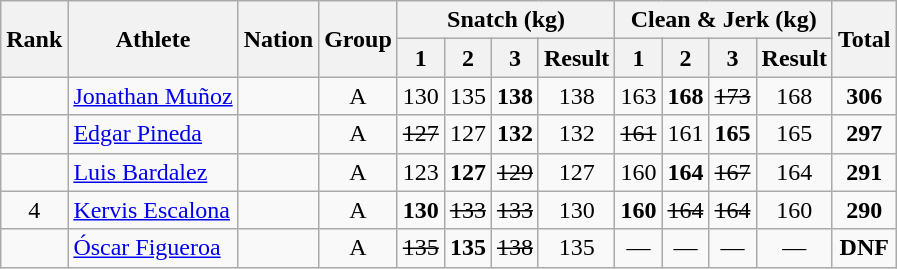<table class="wikitable sortable" style="text-align:center;">
<tr>
<th rowspan=2>Rank</th>
<th rowspan=2>Athlete</th>
<th rowspan=2>Nation</th>
<th rowspan=2>Group</th>
<th colspan=4>Snatch (kg)</th>
<th colspan=4>Clean & Jerk (kg)</th>
<th rowspan=2>Total</th>
</tr>
<tr>
<th>1</th>
<th>2</th>
<th>3</th>
<th>Result</th>
<th>1</th>
<th>2</th>
<th>3</th>
<th>Result</th>
</tr>
<tr>
<td></td>
<td align=left><a href='#'>Jonathan Muñoz</a></td>
<td align=left></td>
<td>A</td>
<td>130</td>
<td>135</td>
<td><strong>138</strong></td>
<td>138</td>
<td>163</td>
<td><strong>168</strong></td>
<td><s>173</s></td>
<td>168</td>
<td><strong>306</strong></td>
</tr>
<tr>
<td></td>
<td align=left><a href='#'>Edgar Pineda</a></td>
<td align=left></td>
<td>A</td>
<td><s>127</s></td>
<td>127</td>
<td><strong>132</strong></td>
<td>132</td>
<td><s>161</s></td>
<td>161</td>
<td><strong>165</strong></td>
<td>165</td>
<td><strong>297</strong></td>
</tr>
<tr>
<td></td>
<td align=left><a href='#'>Luis Bardalez</a></td>
<td align=left></td>
<td>A</td>
<td>123</td>
<td><strong>127</strong></td>
<td><s>129</s></td>
<td>127</td>
<td>160</td>
<td><strong>164</strong></td>
<td><s>167</s></td>
<td>164</td>
<td><strong>291</strong></td>
</tr>
<tr>
<td>4</td>
<td align=left><a href='#'>Kervis Escalona</a></td>
<td align=left></td>
<td>A</td>
<td><strong>130</strong></td>
<td><s>133</s></td>
<td><s>133</s></td>
<td>130</td>
<td><strong>160</strong></td>
<td><s>164</s></td>
<td><s>164</s></td>
<td>160</td>
<td><strong>290</strong></td>
</tr>
<tr>
<td></td>
<td align=left><a href='#'>Óscar Figueroa</a></td>
<td align=left></td>
<td>A</td>
<td><s>135</s></td>
<td><strong>135</strong></td>
<td><s>138</s></td>
<td>135</td>
<td>—</td>
<td>—</td>
<td>—</td>
<td>—</td>
<td><strong>DNF</strong></td>
</tr>
</table>
